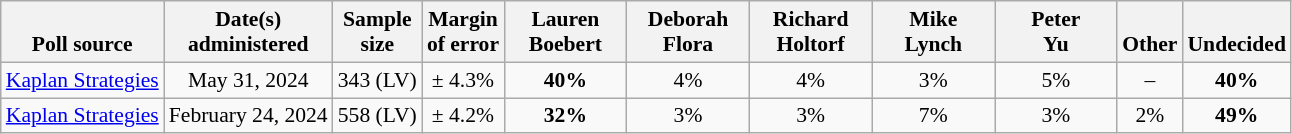<table class="wikitable" style="font-size:90%;text-align:center;">
<tr valign=bottom>
<th>Poll source</th>
<th>Date(s)<br>administered</th>
<th>Sample<br>size</th>
<th>Margin<br>of error</th>
<th style="width:75px;">Lauren<br>Boebert</th>
<th style="width:75px;">Deborah<br>Flora</th>
<th style="width:75px;">Richard<br>Holtorf</th>
<th style="width:75px;">Mike<br>Lynch</th>
<th style="width:75px;">Peter<br>Yu</th>
<th>Other</th>
<th>Undecided</th>
</tr>
<tr>
<td style="text-align:left;"><a href='#'>Kaplan Strategies</a></td>
<td>May 31, 2024</td>
<td>343 (LV)</td>
<td>± 4.3%</td>
<td><strong>40%</strong></td>
<td>4%</td>
<td>4%</td>
<td>3%</td>
<td>5%</td>
<td>–</td>
<td><strong>40%</strong></td>
</tr>
<tr>
<td style="text-align:left;"><a href='#'>Kaplan Strategies</a></td>
<td>February 24, 2024</td>
<td>558 (LV)</td>
<td>± 4.2%</td>
<td><strong>32%</strong></td>
<td>3%</td>
<td>3%</td>
<td>7%</td>
<td>3%</td>
<td>2%</td>
<td><strong>49%</strong></td>
</tr>
</table>
